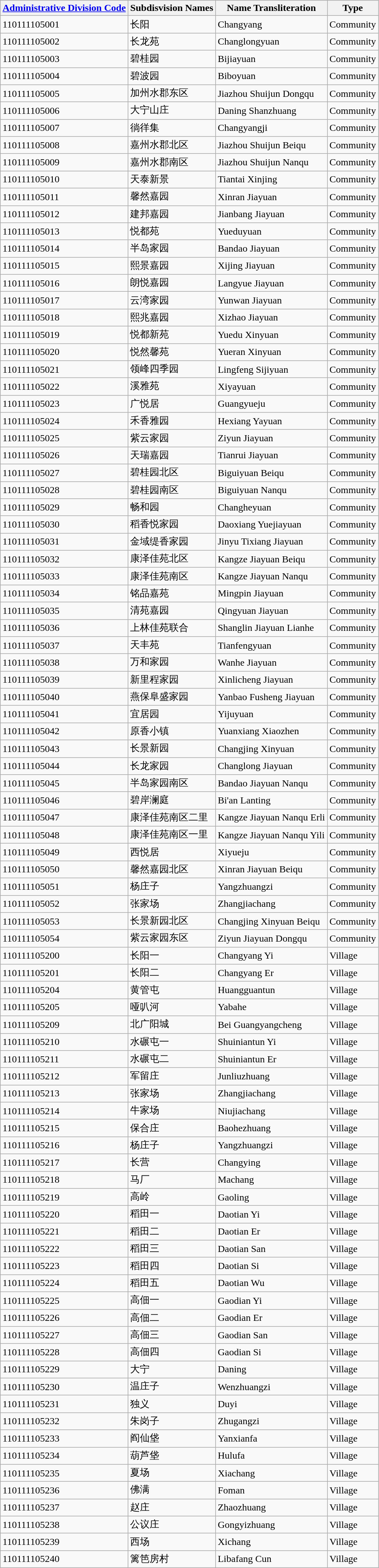<table class="wikitable sortable">
<tr>
<th><a href='#'>Administrative Division Code</a></th>
<th>Subdisvision Names</th>
<th>Name Transliteration</th>
<th>Type</th>
</tr>
<tr>
<td>110111105001</td>
<td>长阳</td>
<td>Changyang</td>
<td>Community</td>
</tr>
<tr>
<td>110111105002</td>
<td>长龙苑</td>
<td>Changlongyuan</td>
<td>Community</td>
</tr>
<tr>
<td>110111105003</td>
<td>碧桂园</td>
<td>Bijiayuan</td>
<td>Community</td>
</tr>
<tr>
<td>110111105004</td>
<td>碧波园</td>
<td>Biboyuan</td>
<td>Community</td>
</tr>
<tr>
<td>110111105005</td>
<td>加州水郡东区</td>
<td>Jiazhou Shuijun Dongqu</td>
<td>Community</td>
</tr>
<tr>
<td>110111105006</td>
<td>大宁山庄</td>
<td>Daning Shanzhuang</td>
<td>Community</td>
</tr>
<tr>
<td>110111105007</td>
<td>徜徉集</td>
<td>Changyangji</td>
<td>Community</td>
</tr>
<tr>
<td>110111105008</td>
<td>嘉州水郡北区</td>
<td>Jiazhou Shuijun Beiqu</td>
<td>Community</td>
</tr>
<tr>
<td>110111105009</td>
<td>嘉州水郡南区</td>
<td>Jiazhou Shuijun Nanqu</td>
<td>Community</td>
</tr>
<tr>
<td>110111105010</td>
<td>天泰新景</td>
<td>Tiantai Xinjing</td>
<td>Community</td>
</tr>
<tr>
<td>110111105011</td>
<td>馨然嘉园</td>
<td>Xinran Jiayuan</td>
<td>Community</td>
</tr>
<tr>
<td>110111105012</td>
<td>建邦嘉园</td>
<td>Jianbang Jiayuan</td>
<td>Community</td>
</tr>
<tr>
<td>110111105013</td>
<td>悦都苑</td>
<td>Yueduyuan</td>
<td>Community</td>
</tr>
<tr>
<td>110111105014</td>
<td>半岛家园</td>
<td>Bandao Jiayuan</td>
<td>Community</td>
</tr>
<tr>
<td>110111105015</td>
<td>熙景嘉园</td>
<td>Xijing Jiayuan</td>
<td>Community</td>
</tr>
<tr>
<td>110111105016</td>
<td>朗悦嘉园</td>
<td>Langyue Jiayuan</td>
<td>Community</td>
</tr>
<tr>
<td>110111105017</td>
<td>云湾家园</td>
<td>Yunwan Jiayuan</td>
<td>Community</td>
</tr>
<tr>
<td>110111105018</td>
<td>熙兆嘉园</td>
<td>Xizhao Jiayuan</td>
<td>Community</td>
</tr>
<tr>
<td>110111105019</td>
<td>悦都新苑</td>
<td>Yuedu Xinyuan</td>
<td>Community</td>
</tr>
<tr>
<td>110111105020</td>
<td>悦然馨苑</td>
<td>Yueran Xinyuan</td>
<td>Community</td>
</tr>
<tr>
<td>110111105021</td>
<td>领峰四季园</td>
<td>Lingfeng Sijiyuan</td>
<td>Community</td>
</tr>
<tr>
<td>110111105022</td>
<td>溪雅苑</td>
<td>Xiyayuan</td>
<td>Community</td>
</tr>
<tr>
<td>110111105023</td>
<td>广悦居</td>
<td>Guangyueju</td>
<td>Community</td>
</tr>
<tr>
<td>110111105024</td>
<td>禾香雅园</td>
<td>Hexiang Yayuan</td>
<td>Community</td>
</tr>
<tr>
<td>110111105025</td>
<td>紫云家园</td>
<td>Ziyun Jiayuan</td>
<td>Community</td>
</tr>
<tr>
<td>110111105026</td>
<td>天瑞嘉园</td>
<td>Tianrui Jiayuan</td>
<td>Community</td>
</tr>
<tr>
<td>110111105027</td>
<td>碧桂园北区</td>
<td>Biguiyuan Beiqu</td>
<td>Community</td>
</tr>
<tr>
<td>110111105028</td>
<td>碧桂园南区</td>
<td>Biguiyuan Nanqu</td>
<td>Community</td>
</tr>
<tr>
<td>110111105029</td>
<td>畅和园</td>
<td>Changheyuan</td>
<td>Community</td>
</tr>
<tr>
<td>110111105030</td>
<td>稻香悦家园</td>
<td>Daoxiang Yuejiayuan</td>
<td>Community</td>
</tr>
<tr>
<td>110111105031</td>
<td>金域缇香家园</td>
<td>Jinyu Tixiang Jiayuan</td>
<td>Community</td>
</tr>
<tr>
<td>110111105032</td>
<td>康泽佳苑北区</td>
<td>Kangze Jiayuan Beiqu</td>
<td>Community</td>
</tr>
<tr>
<td>110111105033</td>
<td>康泽佳苑南区</td>
<td>Kangze Jiayuan Nanqu</td>
<td>Community</td>
</tr>
<tr>
<td>110111105034</td>
<td>铭品嘉苑</td>
<td>Mingpin Jiayuan</td>
<td>Community</td>
</tr>
<tr>
<td>110111105035</td>
<td>清苑嘉园</td>
<td>Qingyuan Jiayuan</td>
<td>Community</td>
</tr>
<tr>
<td>110111105036</td>
<td>上林佳苑联合</td>
<td>Shanglin Jiayuan Lianhe</td>
<td>Community</td>
</tr>
<tr>
<td>110111105037</td>
<td>天丰苑</td>
<td>Tianfengyuan</td>
<td>Community</td>
</tr>
<tr>
<td>110111105038</td>
<td>万和家园</td>
<td>Wanhe Jiayuan</td>
<td>Community</td>
</tr>
<tr>
<td>110111105039</td>
<td>新里程家园</td>
<td>Xinlicheng Jiayuan</td>
<td>Community</td>
</tr>
<tr>
<td>110111105040</td>
<td>燕保阜盛家园</td>
<td>Yanbao Fusheng Jiayuan</td>
<td>Community</td>
</tr>
<tr>
<td>110111105041</td>
<td>宜居园</td>
<td>Yijuyuan</td>
<td>Community</td>
</tr>
<tr>
<td>110111105042</td>
<td>原香小镇</td>
<td>Yuanxiang Xiaozhen</td>
<td>Community</td>
</tr>
<tr>
<td>110111105043</td>
<td>长景新园</td>
<td>Changjing Xinyuan</td>
<td>Community</td>
</tr>
<tr>
<td>110111105044</td>
<td>长龙家园</td>
<td>Changlong Jiayuan</td>
<td>Community</td>
</tr>
<tr>
<td>110111105045</td>
<td>半岛家园南区</td>
<td>Bandao Jiayuan Nanqu</td>
<td>Community</td>
</tr>
<tr>
<td>110111105046</td>
<td>碧岸澜庭</td>
<td>Bi'an Lanting</td>
<td>Community</td>
</tr>
<tr>
<td>110111105047</td>
<td>康泽佳苑南区二里</td>
<td>Kangze Jiayuan Nanqu Erli</td>
<td>Community</td>
</tr>
<tr>
<td>110111105048</td>
<td>康泽佳苑南区一里</td>
<td>Kangze Jiayuan Nanqu Yili</td>
<td>Community</td>
</tr>
<tr>
<td>110111105049</td>
<td>西悦居</td>
<td>Xiyueju</td>
<td>Community</td>
</tr>
<tr>
<td>110111105050</td>
<td>馨然嘉园北区</td>
<td>Xinran Jiayuan Beiqu</td>
<td>Community</td>
</tr>
<tr>
<td>110111105051</td>
<td>杨庄子</td>
<td>Yangzhuangzi</td>
<td>Community</td>
</tr>
<tr>
<td>110111105052</td>
<td>张家场</td>
<td>Zhangjiachang</td>
<td>Community</td>
</tr>
<tr>
<td>110111105053</td>
<td>长景新园北区</td>
<td>Changjing Xinyuan Beiqu</td>
<td>Community</td>
</tr>
<tr>
<td>110111105054</td>
<td>紫云家园东区</td>
<td>Ziyun Jiayuan Dongqu</td>
<td>Community</td>
</tr>
<tr>
<td>110111105200</td>
<td>长阳一</td>
<td>Changyang Yi</td>
<td>Village</td>
</tr>
<tr>
<td>110111105201</td>
<td>长阳二</td>
<td>Changyang Er</td>
<td>Village</td>
</tr>
<tr>
<td>110111105204</td>
<td>黄管屯</td>
<td>Huangguantun</td>
<td>Village</td>
</tr>
<tr>
<td>110111105205</td>
<td>哑叭河</td>
<td>Yabahe</td>
<td>Village</td>
</tr>
<tr>
<td>110111105209</td>
<td>北广阳城</td>
<td>Bei Guangyangcheng</td>
<td>Village</td>
</tr>
<tr>
<td>110111105210</td>
<td>水碾屯一</td>
<td>Shuiniantun Yi</td>
<td>Village</td>
</tr>
<tr>
<td>110111105211</td>
<td>水碾屯二</td>
<td>Shuiniantun Er</td>
<td>Village</td>
</tr>
<tr>
<td>110111105212</td>
<td>军留庄</td>
<td>Junliuzhuang</td>
<td>Village</td>
</tr>
<tr>
<td>110111105213</td>
<td>张家场</td>
<td>Zhangjiachang</td>
<td>Village</td>
</tr>
<tr>
<td>110111105214</td>
<td>牛家场</td>
<td>Niujiachang</td>
<td>Village</td>
</tr>
<tr>
<td>110111105215</td>
<td>保合庄</td>
<td>Baohezhuang</td>
<td>Village</td>
</tr>
<tr>
<td>110111105216</td>
<td>杨庄子</td>
<td>Yangzhuangzi</td>
<td>Village</td>
</tr>
<tr>
<td>110111105217</td>
<td>长营</td>
<td>Changying</td>
<td>Village</td>
</tr>
<tr>
<td>110111105218</td>
<td>马厂</td>
<td>Machang</td>
<td>Village</td>
</tr>
<tr>
<td>110111105219</td>
<td>高岭</td>
<td>Gaoling</td>
<td>Village</td>
</tr>
<tr>
<td>110111105220</td>
<td>稻田一</td>
<td>Daotian Yi</td>
<td>Village</td>
</tr>
<tr>
<td>110111105221</td>
<td>稻田二</td>
<td>Daotian Er</td>
<td>Village</td>
</tr>
<tr>
<td>110111105222</td>
<td>稻田三</td>
<td>Daotian San</td>
<td>Village</td>
</tr>
<tr>
<td>110111105223</td>
<td>稻田四</td>
<td>Daotian Si</td>
<td>Village</td>
</tr>
<tr>
<td>110111105224</td>
<td>稻田五</td>
<td>Daotian Wu</td>
<td>Village</td>
</tr>
<tr>
<td>110111105225</td>
<td>高佃一</td>
<td>Gaodian Yi</td>
<td>Village</td>
</tr>
<tr>
<td>110111105226</td>
<td>高佃二</td>
<td>Gaodian Er</td>
<td>Village</td>
</tr>
<tr>
<td>110111105227</td>
<td>高佃三</td>
<td>Gaodian San</td>
<td>Village</td>
</tr>
<tr>
<td>110111105228</td>
<td>高佃四</td>
<td>Gaodian Si</td>
<td>Village</td>
</tr>
<tr>
<td>110111105229</td>
<td>大宁</td>
<td>Daning</td>
<td>Village</td>
</tr>
<tr>
<td>110111105230</td>
<td>温庄子</td>
<td>Wenzhuangzi</td>
<td>Village</td>
</tr>
<tr>
<td>110111105231</td>
<td>独义</td>
<td>Duyi</td>
<td>Village</td>
</tr>
<tr>
<td>110111105232</td>
<td>朱岗子</td>
<td>Zhugangzi</td>
<td>Village</td>
</tr>
<tr>
<td>110111105233</td>
<td>阎仙垡</td>
<td>Yanxianfa</td>
<td>Village</td>
</tr>
<tr>
<td>110111105234</td>
<td>葫芦垡</td>
<td>Hulufa</td>
<td>Village</td>
</tr>
<tr>
<td>110111105235</td>
<td>夏场</td>
<td>Xiachang</td>
<td>Village</td>
</tr>
<tr>
<td>110111105236</td>
<td>佛满</td>
<td>Foman</td>
<td>Village</td>
</tr>
<tr>
<td>110111105237</td>
<td>赵庄</td>
<td>Zhaozhuang</td>
<td>Village</td>
</tr>
<tr>
<td>110111105238</td>
<td>公议庄</td>
<td>Gongyizhuang</td>
<td>Village</td>
</tr>
<tr>
<td>110111105239</td>
<td>西场</td>
<td>Xichang</td>
<td>Village</td>
</tr>
<tr>
<td>110111105240</td>
<td>篱笆房村</td>
<td>Libafang Cun</td>
<td>Village</td>
</tr>
</table>
